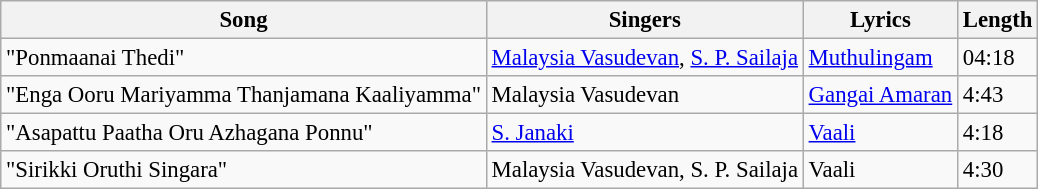<table class="wikitable" style="font-size:95%;">
<tr>
<th>Song</th>
<th>Singers</th>
<th>Lyrics</th>
<th>Length</th>
</tr>
<tr>
<td>"Ponmaanai Thedi"</td>
<td><a href='#'>Malaysia Vasudevan</a>, <a href='#'>S. P. Sailaja</a></td>
<td><a href='#'>Muthulingam</a></td>
<td>04:18</td>
</tr>
<tr>
<td>"Enga Ooru Mariyamma Thanjamana Kaaliyamma"</td>
<td>Malaysia Vasudevan</td>
<td><a href='#'>Gangai Amaran</a></td>
<td>4:43</td>
</tr>
<tr>
<td>"Asapattu Paatha Oru Azhagana Ponnu"</td>
<td><a href='#'>S. Janaki</a></td>
<td><a href='#'>Vaali</a></td>
<td>4:18</td>
</tr>
<tr>
<td>"Sirikki Oruthi Singara"</td>
<td>Malaysia Vasudevan, S. P. Sailaja</td>
<td>Vaali</td>
<td>4:30</td>
</tr>
</table>
